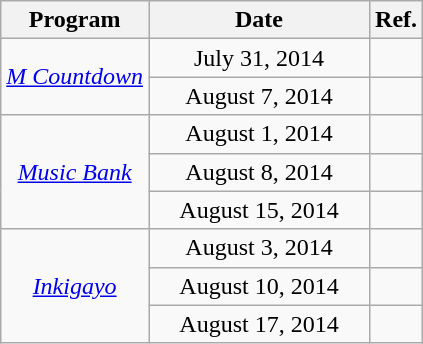<table class="wikitable" style="text-align:center">
<tr>
<th>Program</th>
<th width="140">Date</th>
<th>Ref.</th>
</tr>
<tr>
<td rowspan="2"><em><a href='#'>M Countdown</a></em></td>
<td>July 31, 2014</td>
<td></td>
</tr>
<tr>
<td>August 7, 2014</td>
<td></td>
</tr>
<tr>
<td rowspan="3"><em><a href='#'>Music Bank</a></em></td>
<td>August 1, 2014</td>
<td></td>
</tr>
<tr>
<td>August 8, 2014</td>
<td></td>
</tr>
<tr>
<td>August 15, 2014</td>
<td></td>
</tr>
<tr>
<td rowspan="3"><em><a href='#'>Inkigayo</a></em></td>
<td>August 3, 2014</td>
<td></td>
</tr>
<tr>
<td>August 10, 2014</td>
<td></td>
</tr>
<tr>
<td>August 17, 2014</td>
<td></td>
</tr>
</table>
